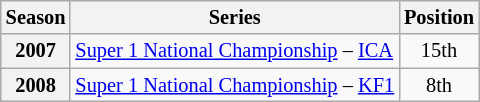<table class="wikitable" style="font-size: 85%; text-align:center">
<tr>
<th>Season</th>
<th>Series</th>
<th>Position</th>
</tr>
<tr>
<th>2007</th>
<td align="left"><a href='#'>Super 1 National Championship</a> – <a href='#'>ICA</a></td>
<td>15th</td>
</tr>
<tr>
<th>2008</th>
<td align="left"><a href='#'>Super 1 National Championship</a> – <a href='#'>KF1</a></td>
<td>8th</td>
</tr>
</table>
